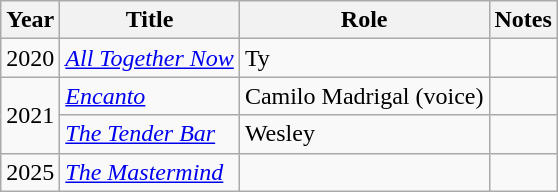<table class="wikitable sortable">
<tr>
<th>Year</th>
<th>Title</th>
<th>Role</th>
<th>Notes</th>
</tr>
<tr>
<td>2020</td>
<td><em><a href='#'>All Together Now</a></em></td>
<td>Ty</td>
<td></td>
</tr>
<tr>
<td rowspan="2">2021</td>
<td><em><a href='#'>Encanto</a></em></td>
<td>Camilo Madrigal (voice)</td>
<td></td>
</tr>
<tr>
<td><em><a href='#'>The Tender Bar</a></em></td>
<td>Wesley</td>
<td></td>
</tr>
<tr>
<td>2025</td>
<td><em><a href='#'>The Mastermind</a></em></td>
<td></td>
<td></td>
</tr>
</table>
